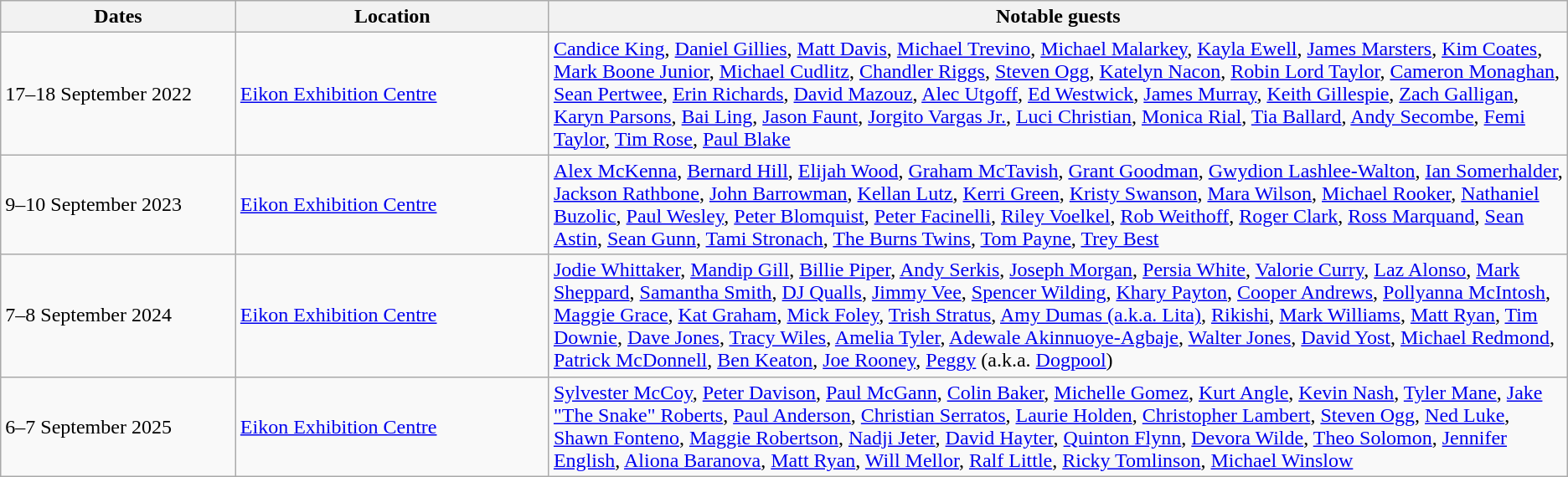<table class="wikitable">
<tr>
<th style="width:15%;">Dates</th>
<th style="width:20%;">Location</th>
<th style="width:65%;">Notable guests</th>
</tr>
<tr>
<td>17–18 September 2022</td>
<td><a href='#'>Eikon Exhibition Centre</a></td>
<td><a href='#'>Candice King</a>, <a href='#'>Daniel Gillies</a>, <a href='#'>Matt Davis</a>, <a href='#'>Michael Trevino</a>, <a href='#'>Michael Malarkey</a>, <a href='#'>Kayla Ewell</a>, <a href='#'>James Marsters</a>, <a href='#'>Kim Coates</a>, <a href='#'>Mark Boone Junior</a>, <a href='#'>Michael Cudlitz</a>, <a href='#'>Chandler Riggs</a>, <a href='#'>Steven Ogg</a>, <a href='#'>Katelyn Nacon</a>, <a href='#'>Robin Lord Taylor</a>, <a href='#'>Cameron Monaghan</a>, <a href='#'>Sean Pertwee</a>, <a href='#'>Erin Richards</a>, <a href='#'>David Mazouz</a>, <a href='#'>Alec Utgoff</a>, <a href='#'>Ed Westwick</a>, <a href='#'>James Murray</a>, <a href='#'>Keith Gillespie</a>, <a href='#'>Zach Galligan</a>, <a href='#'>Karyn Parsons</a>, <a href='#'>Bai Ling</a>, <a href='#'>Jason Faunt</a>, <a href='#'>Jorgito Vargas Jr.</a>, <a href='#'>Luci Christian</a>, <a href='#'>Monica Rial</a>, <a href='#'>Tia Ballard</a>, <a href='#'>Andy Secombe</a>, <a href='#'>Femi Taylor</a>, <a href='#'>Tim Rose</a>, <a href='#'>Paul Blake</a></td>
</tr>
<tr>
<td>9–10 September 2023</td>
<td><a href='#'>Eikon Exhibition Centre</a></td>
<td><a href='#'>Alex McKenna</a>, <a href='#'>Bernard Hill</a>, <a href='#'>Elijah Wood</a>, <a href='#'>Graham McTavish</a>, <a href='#'>Grant Goodman</a>, <a href='#'>Gwydion Lashlee-Walton</a>, <a href='#'>Ian Somerhalder</a>, <a href='#'>Jackson Rathbone</a>, <a href='#'>John Barrowman</a>, <a href='#'>Kellan Lutz</a>, <a href='#'>Kerri Green</a>, <a href='#'>Kristy Swanson</a>, <a href='#'>Mara Wilson</a>, <a href='#'>Michael Rooker</a>, <a href='#'>Nathaniel Buzolic</a>, <a href='#'>Paul Wesley</a>, <a href='#'>Peter Blomquist</a>, <a href='#'>Peter Facinelli</a>, <a href='#'>Riley Voelkel</a>, <a href='#'>Rob Weithoff</a>, <a href='#'>Roger Clark</a>, <a href='#'>Ross Marquand</a>, <a href='#'>Sean Astin</a>, <a href='#'>Sean Gunn</a>, <a href='#'>Tami Stronach</a>, <a href='#'>The Burns Twins</a>, <a href='#'>Tom Payne</a>, <a href='#'>Trey Best</a></td>
</tr>
<tr>
<td>7–8 September 2024</td>
<td><a href='#'>Eikon Exhibition Centre</a></td>
<td><a href='#'>Jodie Whittaker</a>, <a href='#'>Mandip Gill</a>, <a href='#'>Billie Piper</a>, <a href='#'>Andy Serkis</a>, <a href='#'>Joseph Morgan</a>, <a href='#'>Persia White</a>, <a href='#'>Valorie Curry</a>, <a href='#'>Laz Alonso</a>, <a href='#'>Mark Sheppard</a>, <a href='#'>Samantha Smith</a>, <a href='#'>DJ Qualls</a>, <a href='#'>Jimmy Vee</a>, <a href='#'>Spencer Wilding</a>, <a href='#'>Khary Payton</a>, <a href='#'>Cooper Andrews</a>, <a href='#'>Pollyanna McIntosh</a>, <a href='#'>Maggie Grace</a>, <a href='#'>Kat Graham</a>, <a href='#'>Mick Foley</a>, <a href='#'>Trish Stratus</a>, <a href='#'>Amy Dumas (a.k.a. Lita)</a>, <a href='#'>Rikishi</a>, <a href='#'>Mark Williams</a>, <a href='#'>Matt Ryan</a>, <a href='#'>Tim Downie</a>, <a href='#'>Dave Jones</a>, <a href='#'>Tracy Wiles</a>, <a href='#'>Amelia Tyler</a>, <a href='#'>Adewale Akinnuoye-Agbaje</a>, <a href='#'>Walter Jones</a>, <a href='#'>David Yost</a>, <a href='#'>Michael Redmond</a>, <a href='#'>Patrick McDonnell</a>, <a href='#'>Ben Keaton</a>, <a href='#'>Joe Rooney</a>, <a href='#'>Peggy</a> (a.k.a. <a href='#'>Dogpool</a>)</td>
</tr>
<tr>
<td>6–7 September 2025</td>
<td><a href='#'>Eikon Exhibition Centre</a></td>
<td><a href='#'>Sylvester McCoy</a>, <a href='#'>Peter Davison</a>, <a href='#'>Paul McGann</a>, <a href='#'>Colin Baker</a>, <a href='#'>Michelle Gomez</a>, <a href='#'>Kurt Angle</a>, <a href='#'>Kevin Nash</a>, <a href='#'>Tyler Mane</a>, <a href='#'>Jake "The Snake" Roberts</a>, <a href='#'>Paul Anderson</a>, <a href='#'>Christian Serratos</a>, <a href='#'>Laurie Holden</a>, <a href='#'>Christopher Lambert</a>, <a href='#'>Steven Ogg</a>, <a href='#'>Ned Luke</a>, <a href='#'>Shawn Fonteno</a>, <a href='#'>Maggie Robertson</a>, <a href='#'>Nadji Jeter</a>, <a href='#'>David Hayter</a>, <a href='#'>Quinton Flynn</a>, <a href='#'>Devora Wilde</a>, <a href='#'>Theo Solomon</a>, <a href='#'>Jennifer English</a>, <a href='#'>Aliona Baranova</a>, <a href='#'>Matt Ryan</a>, <a href='#'>Will Mellor</a>, <a href='#'>Ralf Little</a>, <a href='#'>Ricky Tomlinson</a>, <a href='#'>Michael Winslow</a></td>
</tr>
</table>
